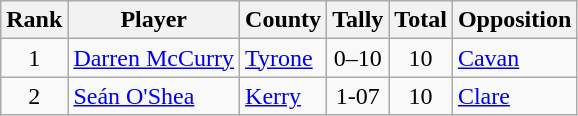<table class="wikitable">
<tr>
<th>Rank</th>
<th>Player</th>
<th>County</th>
<th class="unsortable">Tally</th>
<th>Total</th>
<th>Opposition</th>
</tr>
<tr>
<td rowspan=1 align=center>1</td>
<td><a href='#'>Darren McCurry</a></td>
<td> <a href='#'>Tyrone</a></td>
<td align=center>0–10</td>
<td align=center>10</td>
<td> <a href='#'>Cavan</a></td>
</tr>
<tr>
<td rowspan=1 align=center>2</td>
<td><a href='#'>Seán O'Shea</a></td>
<td> <a href='#'>Kerry</a></td>
<td align=center>1-07</td>
<td align=center>10</td>
<td> <a href='#'>Clare</a></td>
</tr>
</table>
